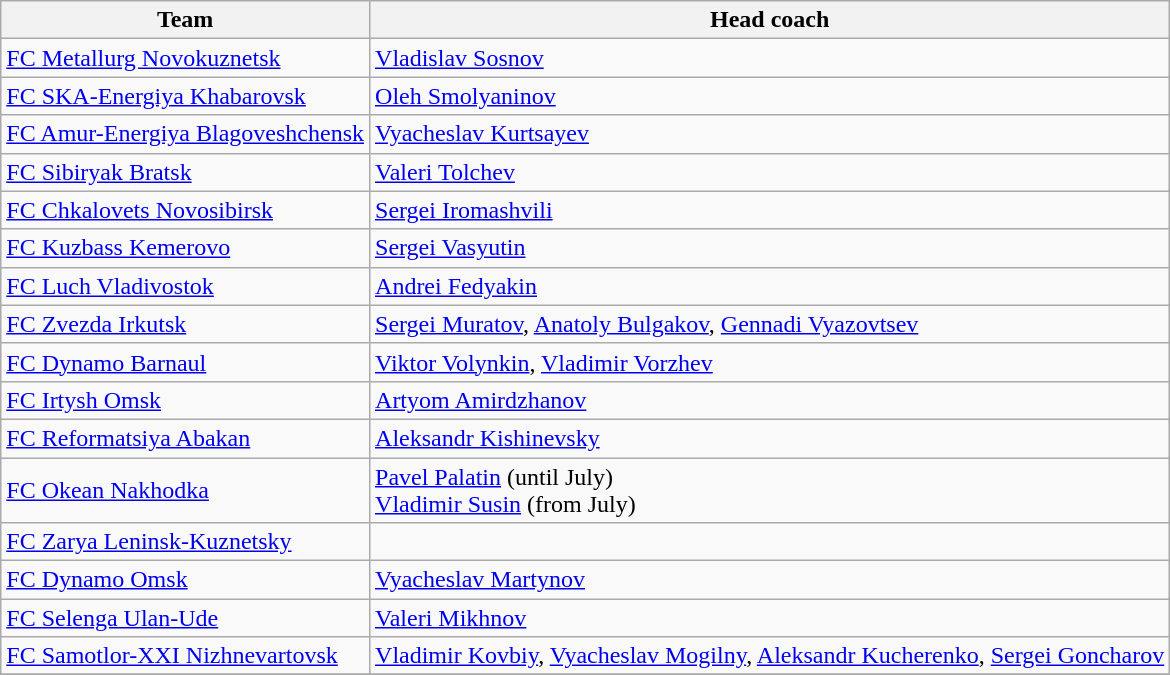<table class="wikitable">
<tr>
<th>Team</th>
<th>Head coach</th>
</tr>
<tr>
<td><a href='#'>FC Metallurg Novokuznetsk</a></td>
<td><a href='#'>Vladislav Sosnov</a></td>
</tr>
<tr>
<td><a href='#'>FC SKA-Energiya Khabarovsk</a></td>
<td> <a href='#'>Oleh Smolyaninov</a></td>
</tr>
<tr>
<td><a href='#'>FC Amur-Energiya Blagoveshchensk</a></td>
<td><a href='#'>Vyacheslav Kurtsayev</a></td>
</tr>
<tr>
<td><a href='#'>FC Sibiryak Bratsk</a></td>
<td><a href='#'>Valeri Tolchev</a></td>
</tr>
<tr>
<td><a href='#'>FC Chkalovets Novosibirsk</a></td>
<td><a href='#'>Sergei Iromashvili</a></td>
</tr>
<tr>
<td><a href='#'>FC Kuzbass Kemerovo</a></td>
<td><a href='#'>Sergei Vasyutin</a></td>
</tr>
<tr>
<td><a href='#'>FC Luch Vladivostok</a></td>
<td><a href='#'>Andrei Fedyakin</a></td>
</tr>
<tr>
<td><a href='#'>FC Zvezda Irkutsk</a></td>
<td><a href='#'>Sergei Muratov</a>, <a href='#'>Anatoly Bulgakov</a>, <a href='#'>Gennadi Vyazovtsev</a></td>
</tr>
<tr>
<td><a href='#'>FC Dynamo Barnaul</a></td>
<td><a href='#'>Viktor Volynkin</a>, <a href='#'>Vladimir Vorzhev</a></td>
</tr>
<tr>
<td><a href='#'>FC Irtysh Omsk</a></td>
<td><a href='#'>Artyom Amirdzhanov</a></td>
</tr>
<tr>
<td><a href='#'>FC Reformatsiya Abakan</a></td>
<td><a href='#'>Aleksandr Kishinevsky</a></td>
</tr>
<tr>
<td><a href='#'>FC Okean Nakhodka</a></td>
<td><a href='#'>Pavel Palatin</a> (until July)<br><a href='#'>Vladimir Susin</a> (from July)</td>
</tr>
<tr>
<td><a href='#'>FC Zarya Leninsk-Kuznetsky</a></td>
<td></td>
</tr>
<tr>
<td><a href='#'>FC Dynamo Omsk</a></td>
<td><a href='#'>Vyacheslav Martynov</a></td>
</tr>
<tr>
<td><a href='#'>FC Selenga Ulan-Ude</a></td>
<td><a href='#'>Valeri Mikhnov</a></td>
</tr>
<tr>
<td><a href='#'>FC Samotlor-XXI Nizhnevartovsk</a></td>
<td><a href='#'>Vladimir Kovbiy</a>, <a href='#'>Vyacheslav Mogilny</a>, <a href='#'>Aleksandr Kucherenko</a>, <a href='#'>Sergei Goncharov</a></td>
</tr>
<tr>
</tr>
</table>
